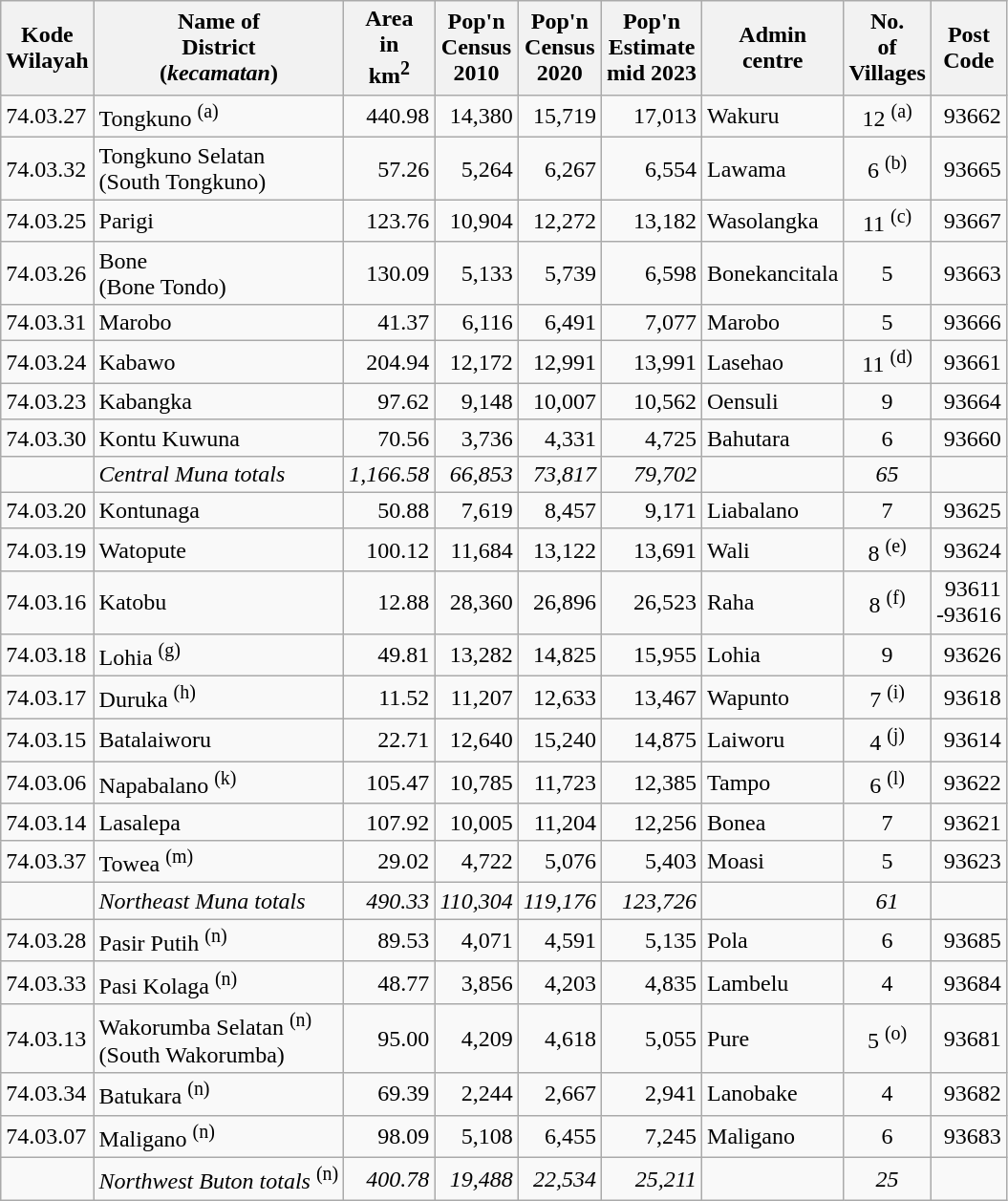<table class="sortable wikitable">
<tr>
<th>Kode <br>Wilayah</th>
<th>Name of<br>District<br>(<em>kecamatan</em>)</th>
<th>Area<br>in<br> km<sup>2</sup></th>
<th>Pop'n<br>Census<br>2010</th>
<th>Pop'n<br>Census<br>2020</th>
<th>Pop'n<br>Estimate<br>mid 2023</th>
<th>Admin<br> centre</th>
<th>No.<br>of<br>Villages</th>
<th>Post<br>Code</th>
</tr>
<tr>
<td>74.03.27</td>
<td>Tongkuno <sup>(a)</sup></td>
<td align="right">440.98</td>
<td align="right">14,380</td>
<td align="right">15,719</td>
<td align="right">17,013</td>
<td>Wakuru</td>
<td align="center">12 <sup>(a)</sup></td>
<td align="right">93662</td>
</tr>
<tr>
<td>74.03.32</td>
<td>Tongkuno Selatan<br>(South Tongkuno)</td>
<td align="right">57.26</td>
<td align="right">5,264</td>
<td align="right">6,267</td>
<td align="right">6,554</td>
<td>Lawama</td>
<td align="center">6 <sup>(b)</sup></td>
<td align="right">93665</td>
</tr>
<tr>
<td>74.03.25</td>
<td>Parigi</td>
<td align="right">123.76</td>
<td align="right">10,904</td>
<td align="right">12,272</td>
<td align="right">13,182</td>
<td>Wasolangka</td>
<td align="center">11 <sup>(c)</sup></td>
<td align="right">93667</td>
</tr>
<tr>
<td>74.03.26</td>
<td>Bone <br>(Bone Tondo)</td>
<td align="right">130.09</td>
<td align="right">5,133</td>
<td align="right">5,739</td>
<td align="right">6,598</td>
<td>Bonekancitala</td>
<td align="center">5</td>
<td align="right">93663</td>
</tr>
<tr>
<td>74.03.31</td>
<td>Marobo</td>
<td align="right">41.37</td>
<td align="right">6,116</td>
<td align="right">6,491</td>
<td align="right">7,077</td>
<td>Marobo</td>
<td align="center">5</td>
<td align="right">93666</td>
</tr>
<tr>
<td>74.03.24</td>
<td>Kabawo</td>
<td align="right">204.94</td>
<td align="right">12,172</td>
<td align="right">12,991</td>
<td align="right">13,991</td>
<td>Lasehao</td>
<td align="center">11 <sup>(d)</sup></td>
<td align="right">93661</td>
</tr>
<tr>
<td>74.03.23</td>
<td>Kabangka</td>
<td align="right">97.62</td>
<td align="right">9,148</td>
<td align="right">10,007</td>
<td align="right">10,562</td>
<td>Oensuli</td>
<td align="center">9</td>
<td align="right">93664</td>
</tr>
<tr>
<td>74.03.30</td>
<td>Kontu Kuwuna</td>
<td align="right">70.56</td>
<td align="right">3,736</td>
<td align="right">4,331</td>
<td align="right">4,725</td>
<td>Bahutara</td>
<td align="center">6</td>
<td align="right">93660</td>
</tr>
<tr>
<td></td>
<td><em>Central Muna totals</em></td>
<td align="right"><em>1,166.58</em></td>
<td align="right"><em>66,853</em></td>
<td align="right"><em>73,817</em></td>
<td align="right"><em>79,702</em></td>
<td></td>
<td align="center"><em>65</em></td>
<td></td>
</tr>
<tr>
<td>74.03.20</td>
<td>Kontunaga</td>
<td align="right">50.88</td>
<td align="right">7,619</td>
<td align="right">8,457</td>
<td align="right">9,171</td>
<td>Liabalano</td>
<td align="center">7</td>
<td align="right">93625</td>
</tr>
<tr>
<td>74.03.19</td>
<td>Watopute</td>
<td align="right">100.12</td>
<td align="right">11,684</td>
<td align="right">13,122</td>
<td align="right">13,691</td>
<td>Wali</td>
<td align="center">8 <sup>(e)</sup></td>
<td align="right">93624</td>
</tr>
<tr>
<td>74.03.16</td>
<td>Katobu</td>
<td align="right">12.88</td>
<td align="right">28,360</td>
<td align="right">26,896</td>
<td align="right">26,523</td>
<td>Raha</td>
<td align="center">8 <sup>(f)</sup></td>
<td align="right">93611<br>-93616</td>
</tr>
<tr>
<td>74.03.18</td>
<td>Lohia <sup>(g)</sup></td>
<td align="right">49.81</td>
<td align="right">13,282</td>
<td align="right">14,825</td>
<td align="right">15,955</td>
<td>Lohia</td>
<td align="center">9</td>
<td align="right">93626</td>
</tr>
<tr>
<td>74.03.17</td>
<td>Duruka <sup>(h)</sup></td>
<td align="right">11.52</td>
<td align="right">11,207</td>
<td align="right">12,633</td>
<td align="right">13,467</td>
<td>Wapunto</td>
<td align="center">7  <sup>(i)</sup></td>
<td align="right">93618</td>
</tr>
<tr>
<td>74.03.15</td>
<td>Batalaiworu</td>
<td align="right">22.71</td>
<td align="right">12,640</td>
<td align="right">15,240</td>
<td align="right">14,875</td>
<td>Laiworu</td>
<td align="center">4 <sup>(j)</sup></td>
<td align="right">93614</td>
</tr>
<tr>
<td>74.03.06</td>
<td>Napabalano <sup>(k)</sup></td>
<td align="right">105.47</td>
<td align="right">10,785</td>
<td align="right">11,723</td>
<td align="right">12,385</td>
<td>Tampo</td>
<td align="center">6 <sup>(l)</sup></td>
<td align="right">93622</td>
</tr>
<tr>
<td>74.03.14</td>
<td>Lasalepa</td>
<td align="right">107.92</td>
<td align="right">10,005</td>
<td align="right">11,204</td>
<td align="right">12,256</td>
<td>Bonea</td>
<td align="center">7</td>
<td align="right">93621</td>
</tr>
<tr>
<td>74.03.37</td>
<td>Towea <sup>(m)</sup></td>
<td align="right">29.02</td>
<td align="right">4,722</td>
<td align="right">5,076</td>
<td align="right">5,403</td>
<td>Moasi</td>
<td align="center">5</td>
<td align="right">93623</td>
</tr>
<tr>
<td></td>
<td><em>Northeast Muna totals</em></td>
<td align="right"><em>490.33</em></td>
<td align="right"><em>110,304</em></td>
<td align="right"><em>119,176</em></td>
<td align="right"><em>123,726</em></td>
<td></td>
<td align="center"><em>61</em></td>
<td></td>
</tr>
<tr>
<td>74.03.28</td>
<td>Pasir Putih <sup>(n)</sup></td>
<td align="right">89.53</td>
<td align="right">4,071</td>
<td align="right">4,591</td>
<td align="right">5,135</td>
<td>Pola</td>
<td align="center">6</td>
<td align="right">93685</td>
</tr>
<tr>
<td>74.03.33</td>
<td>Pasi Kolaga <sup>(n)</sup></td>
<td align="right">48.77</td>
<td align="right">3,856</td>
<td align="right">4,203</td>
<td align="right">4,835</td>
<td>Lambelu</td>
<td align="center">4</td>
<td align="right">93684</td>
</tr>
<tr>
<td>74.03.13</td>
<td>Wakorumba Selatan <sup>(n)</sup> <br>(South Wakorumba)</td>
<td align="right">95.00</td>
<td align="right">4,209</td>
<td align="right">4,618</td>
<td align="right">5,055</td>
<td>Pure</td>
<td align="center">5 <sup>(o)</sup></td>
<td align="right">93681</td>
</tr>
<tr>
<td>74.03.34</td>
<td>Batukara <sup>(n)</sup></td>
<td align="right">69.39</td>
<td align="right">2,244</td>
<td align="right">2,667</td>
<td align="right">2,941</td>
<td>Lanobake</td>
<td align="center">4</td>
<td align="right">93682</td>
</tr>
<tr>
<td>74.03.07</td>
<td>Maligano <sup>(n)</sup></td>
<td align="right">98.09</td>
<td align="right">5,108</td>
<td align="right">6,455</td>
<td align="right">7,245</td>
<td>Maligano</td>
<td align="center">6</td>
<td align="right">93683</td>
</tr>
<tr>
<td></td>
<td><em>Northwest Buton totals</em> <sup>(n)</sup></td>
<td align="right"><em>400.78</em></td>
<td align="right"><em>19,488</em></td>
<td align="right"><em>22,534</em></td>
<td align="right"><em>25,211</em></td>
<td></td>
<td align="center"><em>25</em></td>
<td></td>
</tr>
</table>
